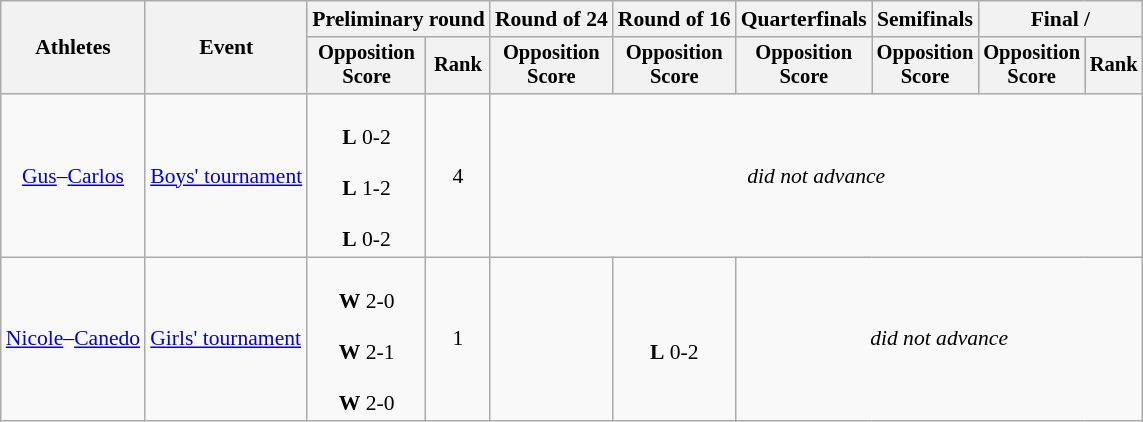<table class=wikitable style="font-size:90%">
<tr>
<th rowspan=2>Athletes</th>
<th rowspan=2>Event</th>
<th colspan=2>Preliminary round</th>
<th>Round of 24</th>
<th>Round of 16</th>
<th>Quarterfinals</th>
<th>Semifinals</th>
<th colspan=2>Final / </th>
</tr>
<tr style="font-size:95%">
<th>Opposition<br>Score</th>
<th>Rank</th>
<th>Opposition<br>Score</th>
<th>Opposition<br>Score</th>
<th>Opposition<br>Score</th>
<th>Opposition<br>Score</th>
<th>Opposition<br>Score</th>
<th>Rank</th>
</tr>
<tr align=center>
<td><a href='#'>Gus</a>–<a href='#'>Carlos</a></td>
<td align=left><a href='#'>Boys' tournament</a></td>
<td><br> <strong>L</strong> 0-2 <br><br> <strong>L</strong> 1-2 <br><br> <strong>L</strong> 0-2</td>
<td>4</td>
<td Colspan=6><em>did not advance</em></td>
</tr>
<tr align=center>
<td align=left><a href='#'>Nicole</a>–<a href='#'>Canedo</a></td>
<td align=left><a href='#'>Girls' tournament</a></td>
<td><br> <strong>W</strong> 2-0 <br><br> <strong>W</strong> 2-1 <br><br> <strong>W</strong> 2-0</td>
<td>1</td>
<td></td>
<td><br> <strong>L</strong> 0-2</td>
<td Colspan=5><em>did not advance</em></td>
</tr>
</table>
